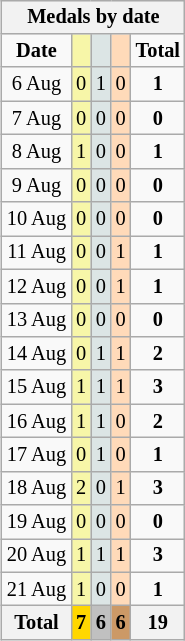<table class="wikitable" style="font-size:85%; float:right">
<tr bgcolor="#efefef">
<th colspan=6>Medals by date</th>
</tr>
<tr align=center>
<td><strong>Date</strong></td>
<td bgcolor=#f7f6a8></td>
<td bgcolor=#dce5e5></td>
<td bgcolor=#ffdab9></td>
<td><strong>Total</strong></td>
</tr>
<tr align=center>
<td>6 Aug</td>
<td style="background:#F7F6A8;">0</td>
<td style="background:#DCE5E5;">1</td>
<td style="background:#FFDAB9;">0</td>
<td><strong>1</strong></td>
</tr>
<tr align=center>
<td>7 Aug</td>
<td style="background:#F7F6A8;">0</td>
<td style="background:#DCE5E5;">0</td>
<td style="background:#FFDAB9;">0</td>
<td><strong>0</strong></td>
</tr>
<tr align=center>
<td>8 Aug</td>
<td style="background:#F7F6A8;">1</td>
<td style="background:#DCE5E5;">0</td>
<td style="background:#FFDAB9;">0</td>
<td><strong>1</strong></td>
</tr>
<tr align=center>
<td>9 Aug</td>
<td style="background:#F7F6A8;">0</td>
<td style="background:#DCE5E5;">0</td>
<td style="background:#FFDAB9;">0</td>
<td><strong>0</strong></td>
</tr>
<tr align=center>
<td>10 Aug</td>
<td style="background:#F7F6A8;">0</td>
<td style="background:#DCE5E5;">0</td>
<td style="background:#FFDAB9;">0</td>
<td><strong>0</strong></td>
</tr>
<tr align=center>
<td>11 Aug</td>
<td style="background:#F7F6A8;">0</td>
<td style="background:#DCE5E5;">0</td>
<td style="background:#FFDAB9;">1</td>
<td><strong>1</strong></td>
</tr>
<tr align=center>
<td>12 Aug</td>
<td style="background:#F7F6A8;">0</td>
<td style="background:#DCE5E5;">0</td>
<td style="background:#FFDAB9;">1</td>
<td><strong>1</strong></td>
</tr>
<tr align=center>
<td>13 Aug</td>
<td style="background:#F7F6A8;">0</td>
<td style="background:#DCE5E5;">0</td>
<td style="background:#FFDAB9;">0</td>
<td><strong>0</strong></td>
</tr>
<tr align=center>
<td>14 Aug</td>
<td style="background:#F7F6A8;">0</td>
<td style="background:#DCE5E5;">1</td>
<td style="background:#FFDAB9;">1</td>
<td><strong>2</strong></td>
</tr>
<tr align=center>
<td>15 Aug</td>
<td style="background:#F7F6A8;">1</td>
<td style="background:#DCE5E5;">1</td>
<td style="background:#FFDAB9;">1</td>
<td><strong>3</strong></td>
</tr>
<tr align=center>
<td>16 Aug</td>
<td style="background:#F7F6A8;">1</td>
<td style="background:#DCE5E5;">1</td>
<td style="background:#FFDAB9;">0</td>
<td><strong>2</strong></td>
</tr>
<tr align=center>
<td>17 Aug</td>
<td style="background:#F7F6A8;">0</td>
<td style="background:#DCE5E5;">1</td>
<td style="background:#FFDAB9;">0</td>
<td><strong>1</strong></td>
</tr>
<tr align=center>
<td>18 Aug</td>
<td style="background:#F7F6A8;">2</td>
<td style="background:#DCE5E5;">0</td>
<td style="background:#FFDAB9;">1</td>
<td><strong>3</strong></td>
</tr>
<tr align=center>
<td>19 Aug</td>
<td style="background:#F7F6A8;">0</td>
<td style="background:#DCE5E5;">0</td>
<td style="background:#FFDAB9;">0</td>
<td><strong>0</strong></td>
</tr>
<tr align=center>
<td>20 Aug</td>
<td style="background:#F7F6A8;">1</td>
<td style="background:#DCE5E5;">1</td>
<td style="background:#FFDAB9;">1</td>
<td><strong>3</strong></td>
</tr>
<tr align=center>
<td>21 Aug</td>
<td style="background:#F7F6A8;">1</td>
<td style="background:#DCE5E5;">0</td>
<td style="background:#FFDAB9;">0</td>
<td><strong>1</strong></td>
</tr>
<tr align=center>
<th>Total</th>
<th style="background:gold;">7</th>
<th style="background:silver;">6</th>
<th style="background:#c96;">6</th>
<th>19</th>
</tr>
</table>
